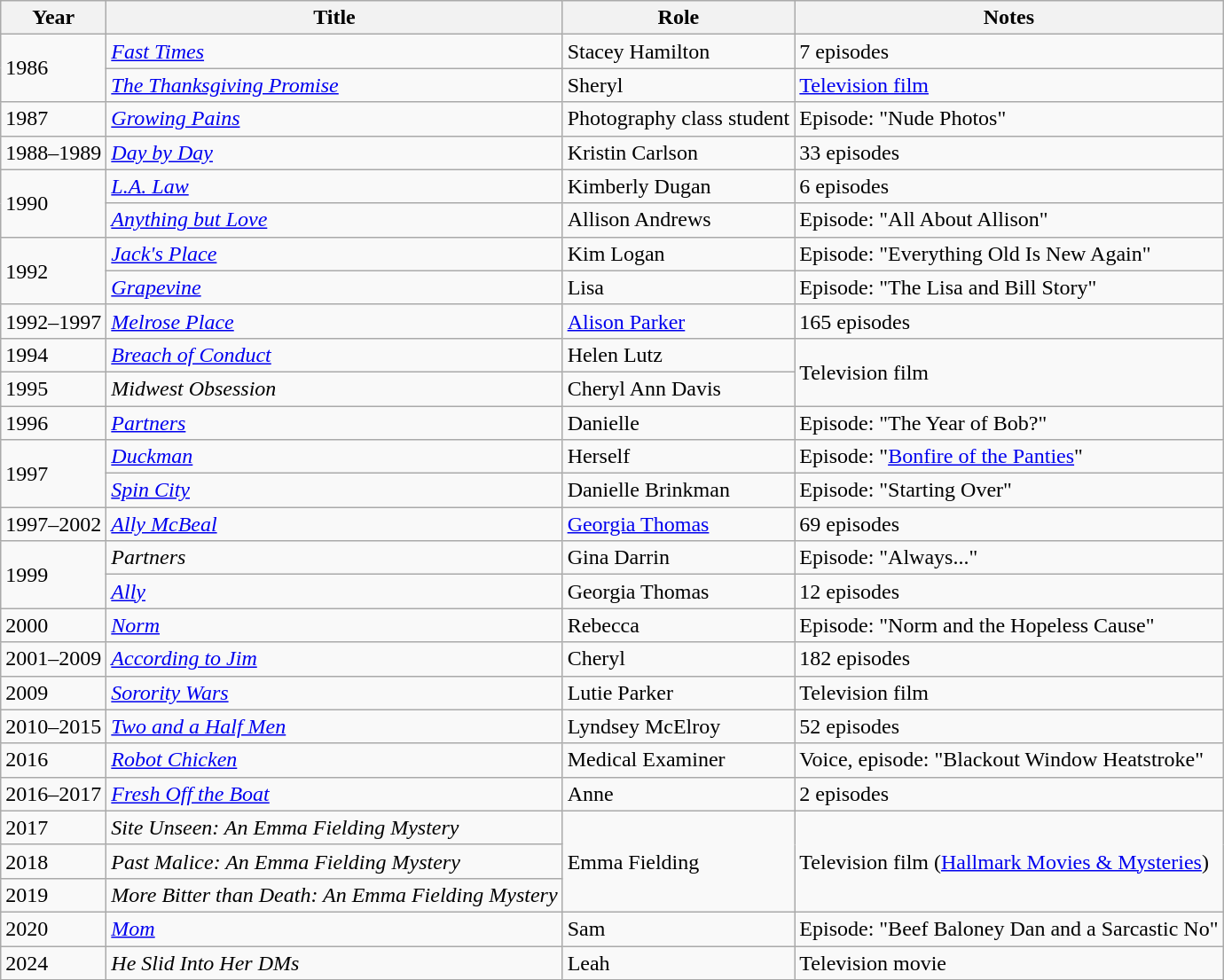<table class="wikitable sortable">
<tr>
<th>Year</th>
<th>Title</th>
<th>Role</th>
<th class="unsortable">Notes</th>
</tr>
<tr>
<td rowspan=2>1986</td>
<td><em><a href='#'>Fast Times</a></em></td>
<td>Stacey Hamilton</td>
<td>7 episodes</td>
</tr>
<tr>
<td><em><a href='#'>The Thanksgiving Promise</a></em></td>
<td>Sheryl</td>
<td><a href='#'>Television film</a></td>
</tr>
<tr>
<td>1987</td>
<td><em><a href='#'>Growing Pains</a></em></td>
<td>Photography class student</td>
<td>Episode: "Nude Photos"</td>
</tr>
<tr>
<td>1988–1989</td>
<td><em><a href='#'>Day by Day</a></em></td>
<td>Kristin Carlson</td>
<td>33 episodes</td>
</tr>
<tr>
<td rowspan=2>1990</td>
<td><em><a href='#'>L.A. Law</a></em></td>
<td>Kimberly Dugan</td>
<td>6 episodes</td>
</tr>
<tr>
<td><em><a href='#'>Anything but Love</a></em></td>
<td>Allison Andrews</td>
<td>Episode: "All About Allison"</td>
</tr>
<tr>
<td rowspan=2>1992</td>
<td><em><a href='#'>Jack's Place</a></em></td>
<td>Kim Logan</td>
<td>Episode: "Everything Old Is New Again"</td>
</tr>
<tr>
<td><em><a href='#'>Grapevine</a></em></td>
<td>Lisa</td>
<td>Episode: "The Lisa and Bill Story"</td>
</tr>
<tr>
<td>1992–1997</td>
<td><em><a href='#'>Melrose Place</a></em></td>
<td><a href='#'>Alison Parker</a></td>
<td>165 episodes</td>
</tr>
<tr>
<td>1994</td>
<td><em><a href='#'>Breach of Conduct</a></em></td>
<td>Helen Lutz</td>
<td rowspan=2>Television film</td>
</tr>
<tr>
<td>1995</td>
<td><em>Midwest Obsession</em></td>
<td>Cheryl Ann Davis</td>
</tr>
<tr>
<td>1996</td>
<td><em><a href='#'>Partners</a></em></td>
<td>Danielle</td>
<td>Episode: "The Year of Bob?"</td>
</tr>
<tr>
<td rowspan=2>1997</td>
<td><em><a href='#'>Duckman</a></em></td>
<td>Herself</td>
<td>Episode: "<a href='#'>Bonfire of the Panties</a>"</td>
</tr>
<tr>
<td><em><a href='#'>Spin City</a></em></td>
<td>Danielle Brinkman</td>
<td>Episode: "Starting Over"</td>
</tr>
<tr>
<td>1997–2002</td>
<td><em><a href='#'>Ally McBeal</a></em></td>
<td><a href='#'>Georgia Thomas</a></td>
<td>69 episodes</td>
</tr>
<tr>
<td rowspan=2>1999</td>
<td><em>Partners</em></td>
<td>Gina Darrin</td>
<td>Episode: "Always..."</td>
</tr>
<tr>
<td><em><a href='#'>Ally</a></em></td>
<td>Georgia Thomas</td>
<td>12 episodes</td>
</tr>
<tr>
<td>2000</td>
<td><em><a href='#'>Norm</a></em></td>
<td>Rebecca</td>
<td>Episode: "Norm and the Hopeless Cause"</td>
</tr>
<tr>
<td>2001–2009</td>
<td><em><a href='#'>According to Jim</a></em></td>
<td>Cheryl</td>
<td>182 episodes</td>
</tr>
<tr>
<td>2009</td>
<td><em><a href='#'>Sorority Wars</a></em></td>
<td>Lutie Parker</td>
<td>Television film</td>
</tr>
<tr>
<td>2010–2015</td>
<td><em><a href='#'>Two and a Half Men</a></em></td>
<td>Lyndsey McElroy</td>
<td>52 episodes</td>
</tr>
<tr>
<td>2016</td>
<td><em><a href='#'>Robot Chicken</a></em></td>
<td>Medical Examiner</td>
<td>Voice, episode: "Blackout Window Heatstroke"</td>
</tr>
<tr>
<td>2016–2017</td>
<td><em><a href='#'>Fresh Off the Boat</a></em></td>
<td>Anne</td>
<td>2 episodes</td>
</tr>
<tr>
<td>2017</td>
<td><em>Site Unseen: An Emma Fielding Mystery</em></td>
<td rowspan=3>Emma Fielding</td>
<td rowspan=3>Television film (<a href='#'>Hallmark Movies & Mysteries</a>)</td>
</tr>
<tr>
<td>2018</td>
<td><em>Past Malice: An Emma Fielding Mystery</em></td>
</tr>
<tr>
<td>2019</td>
<td><em>More Bitter than Death: An Emma Fielding Mystery</em></td>
</tr>
<tr>
<td>2020</td>
<td><em><a href='#'>Mom</a></em></td>
<td>Sam</td>
<td>Episode: "Beef Baloney Dan and a Sarcastic No"</td>
</tr>
<tr>
<td>2024</td>
<td><em>He Slid Into Her DMs</em></td>
<td>Leah</td>
<td>Television movie</td>
</tr>
</table>
